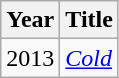<table class="wikitable">
<tr>
<th>Year</th>
<th>Title</th>
</tr>
<tr>
<td>2013</td>
<td><em><a href='#'>Cold</a></em></td>
</tr>
</table>
